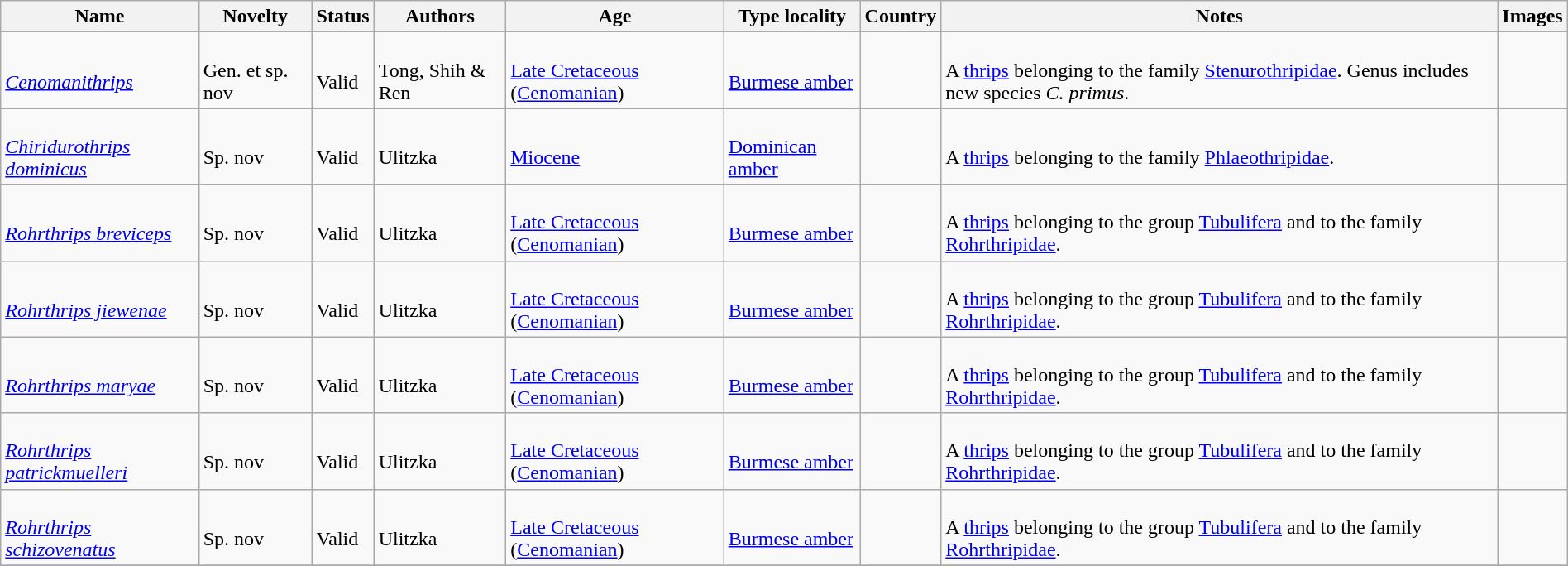<table class="wikitable sortable" align="center" width="100%">
<tr>
<th>Name</th>
<th>Novelty</th>
<th>Status</th>
<th>Authors</th>
<th>Age</th>
<th>Type locality</th>
<th>Country</th>
<th>Notes</th>
<th>Images</th>
</tr>
<tr>
<td><br><em><a href='#'>Cenomanithrips</a></em></td>
<td><br>Gen. et sp. nov</td>
<td><br>Valid</td>
<td><br>Tong, Shih & Ren</td>
<td><br><a href='#'>Late Cretaceous</a> (<a href='#'>Cenomanian</a>)</td>
<td><br><a href='#'>Burmese amber</a></td>
<td><br></td>
<td><br>A <a href='#'>thrips</a> belonging to the family <a href='#'>Stenurothripidae</a>. Genus includes new species <em>C. primus</em>.</td>
<td></td>
</tr>
<tr>
<td><br><em><a href='#'>Chiridurothrips dominicus</a></em></td>
<td><br>Sp. nov</td>
<td><br>Valid</td>
<td><br>Ulitzka</td>
<td><br><a href='#'>Miocene</a></td>
<td><br><a href='#'>Dominican amber</a></td>
<td><br></td>
<td><br>A <a href='#'>thrips</a> belonging to the family <a href='#'>Phlaeothripidae</a>.</td>
<td></td>
</tr>
<tr>
<td><br><em><a href='#'>Rohrthrips breviceps</a></em></td>
<td><br>Sp. nov</td>
<td><br>Valid</td>
<td><br>Ulitzka</td>
<td><br><a href='#'>Late Cretaceous</a> (<a href='#'>Cenomanian</a>)</td>
<td><br><a href='#'>Burmese amber</a></td>
<td><br></td>
<td><br>A <a href='#'>thrips</a> belonging to the group <a href='#'>Tubulifera</a> and to the family <a href='#'>Rohrthripidae</a>.</td>
<td><br></td>
</tr>
<tr>
<td><br><em><a href='#'>Rohrthrips jiewenae</a></em></td>
<td><br>Sp. nov</td>
<td><br>Valid</td>
<td><br>Ulitzka</td>
<td><br><a href='#'>Late Cretaceous</a> (<a href='#'>Cenomanian</a>)</td>
<td><br><a href='#'>Burmese amber</a></td>
<td><br></td>
<td><br>A <a href='#'>thrips</a> belonging to the group <a href='#'>Tubulifera</a> and to the family <a href='#'>Rohrthripidae</a>.</td>
<td><br></td>
</tr>
<tr>
<td><br><em><a href='#'>Rohrthrips maryae</a></em></td>
<td><br>Sp. nov</td>
<td><br>Valid</td>
<td><br>Ulitzka</td>
<td><br><a href='#'>Late Cretaceous</a> (<a href='#'>Cenomanian</a>)</td>
<td><br><a href='#'>Burmese amber</a></td>
<td><br></td>
<td><br>A <a href='#'>thrips</a> belonging to the group <a href='#'>Tubulifera</a> and to the family <a href='#'>Rohrthripidae</a>.</td>
<td><br></td>
</tr>
<tr>
<td><br><em><a href='#'>Rohrthrips patrickmuelleri</a></em></td>
<td><br>Sp. nov</td>
<td><br>Valid</td>
<td><br>Ulitzka</td>
<td><br><a href='#'>Late Cretaceous</a> (<a href='#'>Cenomanian</a>)</td>
<td><br><a href='#'>Burmese amber</a></td>
<td><br></td>
<td><br>A <a href='#'>thrips</a> belonging to the group <a href='#'>Tubulifera</a> and to the family <a href='#'>Rohrthripidae</a>.</td>
<td><br></td>
</tr>
<tr>
<td><br><em><a href='#'>Rohrthrips schizovenatus</a></em></td>
<td><br>Sp. nov</td>
<td><br>Valid</td>
<td><br>Ulitzka</td>
<td><br><a href='#'>Late Cretaceous</a> (<a href='#'>Cenomanian</a>)</td>
<td><br><a href='#'>Burmese amber</a></td>
<td><br></td>
<td><br>A <a href='#'>thrips</a> belonging to the group <a href='#'>Tubulifera</a> and to the family <a href='#'>Rohrthripidae</a>.</td>
<td><br></td>
</tr>
<tr>
</tr>
</table>
